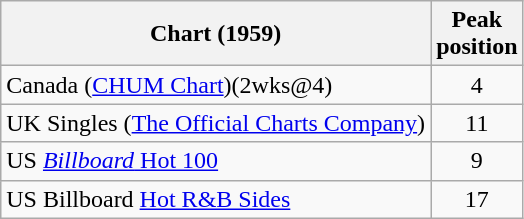<table class="wikitable sortable">
<tr>
<th>Chart (1959)</th>
<th>Peak<br>position</th>
</tr>
<tr>
<td>Canada (<a href='#'>CHUM Chart</a>)(2wks@4)</td>
<td align="center">4</td>
</tr>
<tr>
<td>UK Singles (<a href='#'>The Official Charts Company</a>)</td>
<td align="center">11</td>
</tr>
<tr>
<td align="left">US <a href='#'><em>Billboard</em> Hot 100</a></td>
<td align="center">9</td>
</tr>
<tr>
<td align="left">US  Billboard <a href='#'>Hot R&B Sides</a></td>
<td align="center">17</td>
</tr>
</table>
